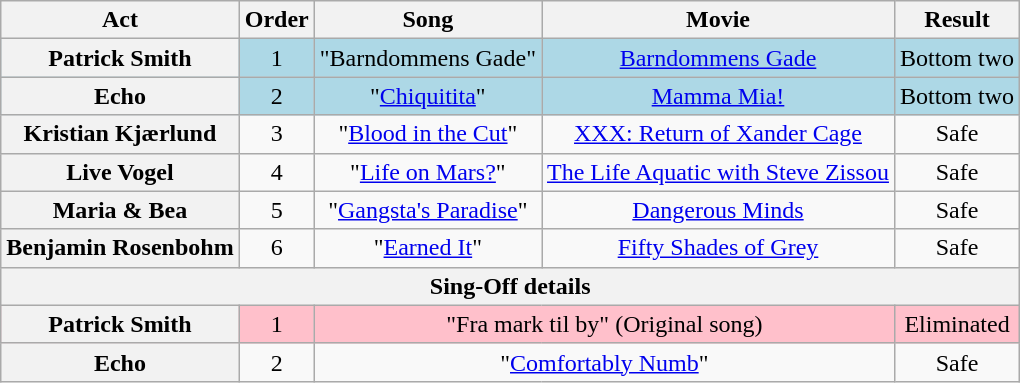<table class="wikitable plainrowheaders" style="text-align:center;">
<tr>
<th scope="col">Act</th>
<th scope="col">Order</th>
<th scope="col">Song</th>
<th scope="col">Movie</th>
<th scope="col">Result</th>
</tr>
<tr style="background:lightblue">
<th scope=row>Patrick Smith</th>
<td>1</td>
<td>"Barndommens Gade"</td>
<td><a href='#'>Barndommens Gade</a></td>
<td>Bottom two</td>
</tr>
<tr style="background:lightblue">
<th scope=row>Echo</th>
<td>2</td>
<td>"<a href='#'>Chiquitita</a>"</td>
<td><a href='#'>Mamma Mia!</a></td>
<td>Bottom two</td>
</tr>
<tr>
<th scope=row>Kristian Kjærlund</th>
<td>3</td>
<td>"<a href='#'>Blood in the Cut</a>"</td>
<td><a href='#'>XXX: Return of Xander Cage</a></td>
<td>Safe</td>
</tr>
<tr>
<th scope=row>Live Vogel</th>
<td>4</td>
<td>"<a href='#'>Life on Mars?</a>"</td>
<td><a href='#'>The Life Aquatic with Steve Zissou</a></td>
<td>Safe</td>
</tr>
<tr>
<th scope=row>Maria & Bea</th>
<td>5</td>
<td>"<a href='#'>Gangsta's Paradise</a>"</td>
<td><a href='#'>Dangerous Minds</a></td>
<td>Safe</td>
</tr>
<tr>
<th scope=row>Benjamin Rosenbohm</th>
<td>6</td>
<td>"<a href='#'>Earned It</a>"</td>
<td><a href='#'>Fifty Shades of Grey</a></td>
<td>Safe</td>
</tr>
<tr>
<th colspan="5">Sing-Off details</th>
</tr>
<tr style="background:pink">
<th scope="row">Patrick Smith</th>
<td>1</td>
<td colspan="2">"Fra mark til by" (Original song)</td>
<td>Eliminated</td>
</tr>
<tr>
<th scope="row">Echo</th>
<td>2</td>
<td colspan="2">"<a href='#'>Comfortably Numb</a>"</td>
<td>Safe</td>
</tr>
</table>
